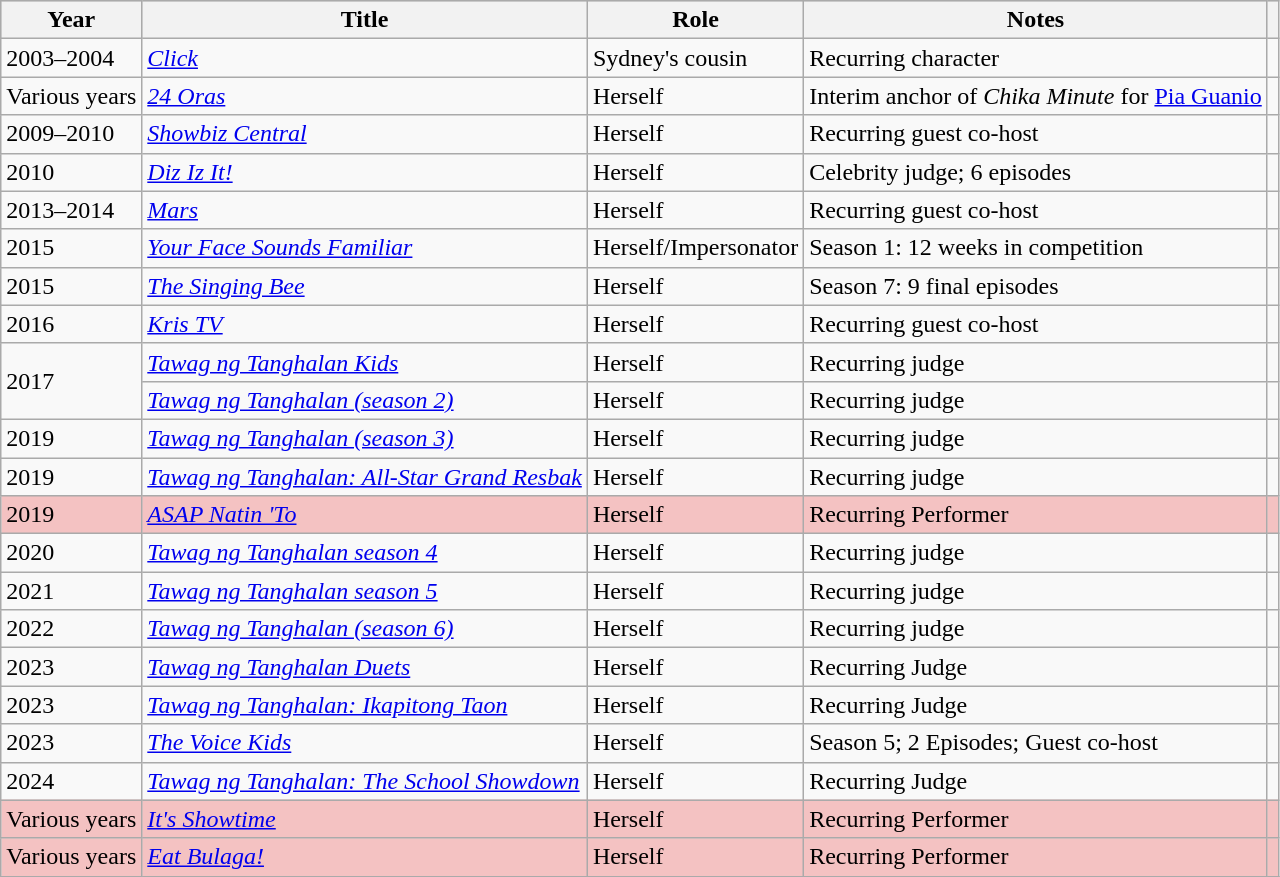<table class="wikitable sortable plainrowheaders">
<tr style="background:#ccc; text-align:center;">
<th scope="col">Year</th>
<th scope="col">Title</th>
<th scope="col" class="unsortable">Role</th>
<th scope="col" class="unsortable">Notes</th>
<th scope="col" class="unsortable"></th>
</tr>
<tr>
<td>2003–2004</td>
<td><em><a href='#'>Click</a></em></td>
<td>Sydney's cousin</td>
<td>Recurring character</td>
<td></td>
</tr>
<tr>
<td>Various years</td>
<td><em><a href='#'>24 Oras</a></em></td>
<td>Herself</td>
<td>Interim anchor of <em>Chika Minute</em> for <a href='#'>Pia Guanio</a></td>
<td></td>
</tr>
<tr>
<td>2009–2010</td>
<td><em><a href='#'>Showbiz Central</a></em></td>
<td>Herself</td>
<td>Recurring guest co-host</td>
<td></td>
</tr>
<tr>
<td>2010</td>
<td><em><a href='#'>Diz Iz It!</a></em></td>
<td>Herself</td>
<td>Celebrity judge; 6 episodes</td>
<td></td>
</tr>
<tr>
<td>2013–2014</td>
<td><em><a href='#'>Mars</a></em></td>
<td>Herself</td>
<td>Recurring guest co-host</td>
<td></td>
</tr>
<tr>
<td>2015</td>
<td><em><a href='#'>Your Face Sounds Familiar</a></em></td>
<td>Herself/Impersonator</td>
<td>Season 1: 12 weeks in competition</td>
<td></td>
</tr>
<tr>
<td>2015</td>
<td><em><a href='#'>The Singing Bee</a></em></td>
<td>Herself</td>
<td>Season 7: 9 final episodes</td>
<td></td>
</tr>
<tr>
<td>2016</td>
<td><em><a href='#'>Kris TV</a></em></td>
<td>Herself</td>
<td>Recurring guest co-host</td>
<td></td>
</tr>
<tr>
<td rowspan="2">2017</td>
<td><em><a href='#'>Tawag ng Tanghalan Kids</a></em></td>
<td>Herself</td>
<td>Recurring judge</td>
<td></td>
</tr>
<tr>
<td><em><a href='#'>Tawag ng Tanghalan (season 2)</a></em></td>
<td>Herself</td>
<td>Recurring judge</td>
<td></td>
</tr>
<tr>
<td>2019</td>
<td><em><a href='#'>Tawag ng Tanghalan (season 3)</a></em></td>
<td>Herself</td>
<td>Recurring judge</td>
<td></td>
</tr>
<tr>
<td>2019</td>
<td><em><a href='#'>Tawag ng Tanghalan: All-Star Grand Resbak</a></em></td>
<td>Herself</td>
<td>Recurring judge</td>
<td></td>
</tr>
<tr>
<td style="background:#f4c2c2">2019</td>
<td style="background:#f4c2c2"><em><a href='#'>ASAP Natin 'To</a></em> </td>
<td style="background:#f4c2c2">Herself</td>
<td style="background:#f4c2c2">Recurring Performer</td>
<td style="background:#f4c2c2"></td>
</tr>
<tr>
<td>2020</td>
<td><em><a href='#'>Tawag ng Tanghalan season 4</a></em></td>
<td>Herself</td>
<td>Recurring judge</td>
<td></td>
</tr>
<tr>
<td>2021</td>
<td><em><a href='#'>Tawag ng Tanghalan season 5</a></em></td>
<td>Herself</td>
<td>Recurring judge</td>
<td></td>
</tr>
<tr>
<td>2022</td>
<td><em><a href='#'>Tawag ng Tanghalan (season 6)</a></em></td>
<td>Herself</td>
<td>Recurring judge</td>
<td></td>
</tr>
<tr>
<td>2023</td>
<td><em><a href='#'>Tawag ng Tanghalan Duets</a></em></td>
<td>Herself</td>
<td>Recurring Judge</td>
<td></td>
</tr>
<tr>
<td>2023</td>
<td><em><a href='#'>Tawag ng Tanghalan: Ikapitong Taon</a></em></td>
<td>Herself</td>
<td>Recurring Judge</td>
<td></td>
</tr>
<tr>
<td>2023</td>
<td><em><a href='#'>The Voice Kids</a></em></td>
<td>Herself</td>
<td>Season 5; 2 Episodes; Guest co-host</td>
<td></td>
</tr>
<tr>
<td>2024</td>
<td><em><a href='#'>Tawag ng Tanghalan: The School Showdown</a></em></td>
<td>Herself</td>
<td>Recurring Judge</td>
<td></td>
</tr>
<tr>
<td style="background:#f4c2c2">Various years</td>
<td style="background:#f4c2c2"><em><a href='#'>It's Showtime</a></em> </td>
<td style="background:#f4c2c2">Herself</td>
<td style="background:#f4c2c2">Recurring Performer</td>
<td style="background:#f4c2c2"></td>
</tr>
<tr>
<td style="background:#f4c2c2">Various years</td>
<td style="background:#f4c2c2"><em><a href='#'>Eat Bulaga!</a></em> </td>
<td style="background:#f4c2c2">Herself</td>
<td style="background:#f4c2c2">Recurring Performer</td>
<td style="background:#f4c2c2"></td>
</tr>
<tr>
</tr>
</table>
